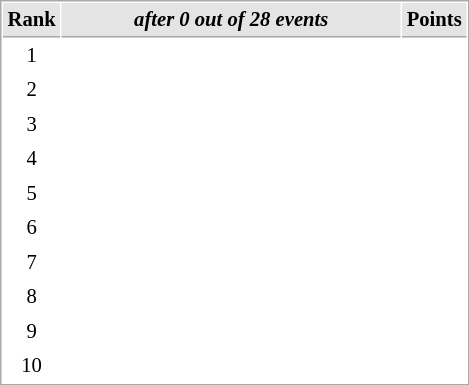<table cellspacing="1" cellpadding="3" style="border:1px solid #AAAAAA;font-size:86%">
<tr style="background-color: #E4E4E4;">
<th style="border-bottom:1px solid #AAAAAA" width=10>Rank</th>
<th style="border-bottom:1px solid #AAAAAA" width=220><em>after 0 out of 28 events</em></th>
<th style="border-bottom:1px solid #AAAAAA" width=20 align=right>Points</th>
</tr>
<tr>
<td align=center>1</td>
<td></td>
<td align=right></td>
</tr>
<tr>
<td align=center>2</td>
<td></td>
<td align=right></td>
</tr>
<tr>
<td align=center>3</td>
<td></td>
<td align=right></td>
</tr>
<tr>
<td align=center>4</td>
<td></td>
<td align=right></td>
</tr>
<tr>
<td align=center>5</td>
<td></td>
<td align=right></td>
</tr>
<tr>
<td align=center>6</td>
<td></td>
<td align=right></td>
</tr>
<tr>
<td align=center>7</td>
<td></td>
<td align=right></td>
</tr>
<tr>
<td align=center>8</td>
<td></td>
<td align=right></td>
</tr>
<tr>
<td align=center>9</td>
<td></td>
<td align=right></td>
</tr>
<tr>
<td align=center>10</td>
<td></td>
<td align=right></td>
</tr>
</table>
